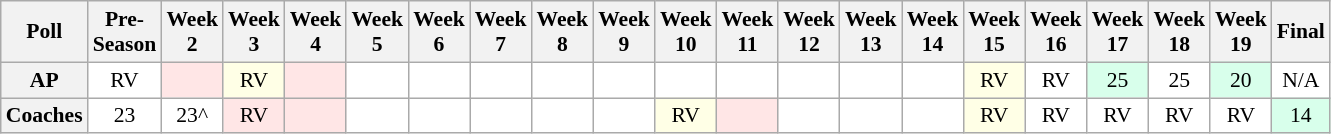<table class="wikitable" style="white-space:nowrap;font-size:90%">
<tr>
<th>Poll</th>
<th>Pre-<br>Season</th>
<th>Week<br>2</th>
<th>Week<br>3</th>
<th>Week<br>4</th>
<th>Week<br>5</th>
<th>Week<br>6</th>
<th>Week<br>7</th>
<th>Week<br>8</th>
<th>Week<br>9</th>
<th>Week<br>10</th>
<th>Week<br>11</th>
<th>Week<br>12</th>
<th>Week<br>13</th>
<th>Week<br>14</th>
<th>Week<br>15</th>
<th>Week<br>16</th>
<th>Week<br>17</th>
<th>Week<br>18</th>
<th>Week<br>19</th>
<th>Final</th>
</tr>
<tr style="text-align:center;">
<th>AP</th>
<td style="background:#FFF;">RV</td>
<td style="background:#FFE6E6;"></td>
<td style="background:#FFFFE6;">RV</td>
<td style="background:#FFE6E6;"></td>
<td style="background:#FFF;"></td>
<td style="background:#FFF;"></td>
<td style="background:#FFF;"></td>
<td style="background:#FFF;"></td>
<td style="background:#FFF;"></td>
<td style="background:#FFF;"></td>
<td style="background:#FFF;"></td>
<td style="background:#FFF;"></td>
<td style="background:#FFF;"></td>
<td style="background:#FFF;"></td>
<td style="background:#FFFFE6;">RV</td>
<td style="background:#FFF;">RV</td>
<td style="background:#D8FFEB;">25</td>
<td style="background:#FFF;">25</td>
<td style="background:#D8FFEB;">20</td>
<td style="background:#FFF;">N/A</td>
</tr>
<tr style="text-align:center;">
<th>Coaches</th>
<td style="background:#FFF;">23</td>
<td style="background:#FFF;">23^</td>
<td style="background:#FFE6E6;">RV</td>
<td style="background:#FFE6E6;"></td>
<td style="background:#FFF;"></td>
<td style="background:#FFF;"></td>
<td style="background:#FFF;"></td>
<td style="background:#FFF;"></td>
<td style="background:#FFF;"></td>
<td style="background:#FFFFE6;">RV</td>
<td style="background:#FFE6E6;"></td>
<td style="background:#FFF;"></td>
<td style="background:#FFF;"></td>
<td style="background:#FFF;"></td>
<td style="background:#FFFFE6;">RV</td>
<td style="background:#FFF;">RV</td>
<td style="background:#FFF;">RV</td>
<td style="background:#FFF;">RV</td>
<td style="background:#FFF;">RV</td>
<td style="background:#D8FFEB;">14</td>
</tr>
</table>
